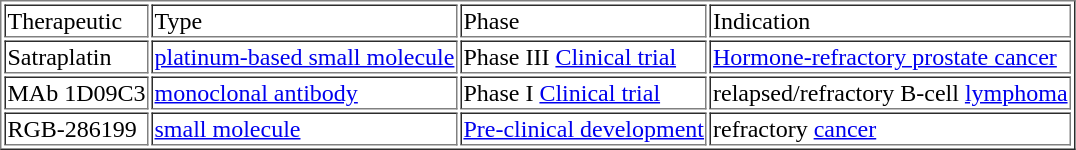<table border = "1">
<tr>
<td>Therapeutic</td>
<td>Type</td>
<td>Phase</td>
<td>Indication</td>
</tr>
<tr>
<td>Satraplatin</td>
<td><a href='#'>platinum-based small molecule</a></td>
<td>Phase III <a href='#'>Clinical trial</a></td>
<td><a href='#'>Hormone-refractory prostate cancer</a></td>
</tr>
<tr>
<td>MAb 1D09C3</td>
<td><a href='#'>monoclonal antibody</a></td>
<td>Phase I <a href='#'>Clinical trial</a></td>
<td>relapsed/refractory B-cell <a href='#'>lymphoma</a></td>
</tr>
<tr>
<td>RGB-286199</td>
<td><a href='#'>small molecule</a></td>
<td><a href='#'>Pre-clinical development</a></td>
<td>refractory <a href='#'>cancer</a></td>
</tr>
</table>
